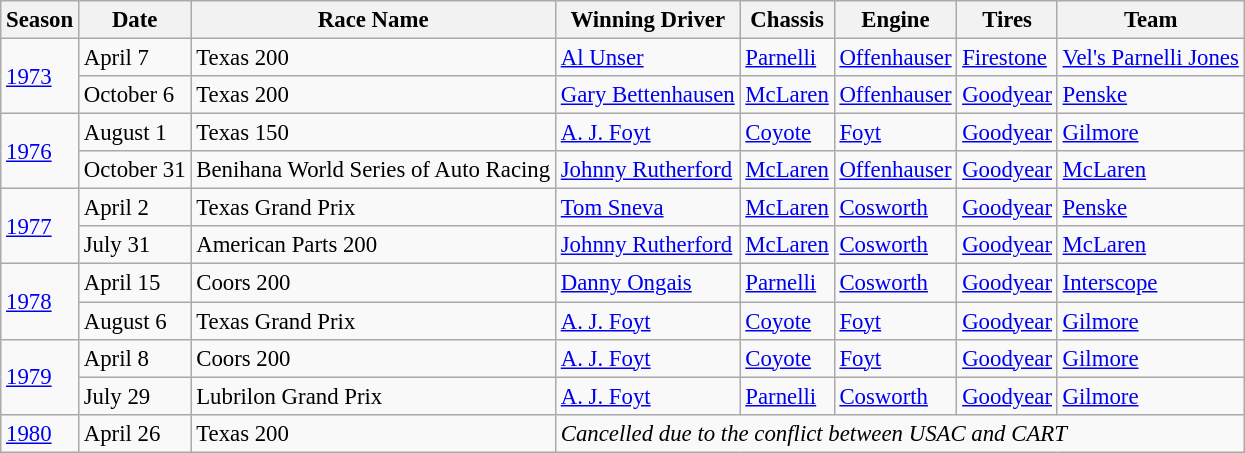<table class="wikitable" style="font-size: 95%;">
<tr>
<th>Season</th>
<th>Date</th>
<th>Race Name</th>
<th>Winning Driver</th>
<th>Chassis</th>
<th>Engine</th>
<th>Tires</th>
<th>Team</th>
</tr>
<tr>
<td rowspan=2><a href='#'>1973</a></td>
<td>April 7</td>
<td>Texas 200</td>
<td><a href='#'>Al Unser</a></td>
<td><a href='#'>Parnelli</a></td>
<td><a href='#'>Offenhauser</a></td>
<td><a href='#'>Firestone</a></td>
<td><a href='#'>Vel's Parnelli Jones</a></td>
</tr>
<tr>
<td>October 6</td>
<td>Texas 200</td>
<td><a href='#'>Gary Bettenhausen</a></td>
<td><a href='#'>McLaren</a></td>
<td><a href='#'>Offenhauser</a></td>
<td><a href='#'>Goodyear</a></td>
<td><a href='#'>Penske</a></td>
</tr>
<tr>
<td rowspan=2><a href='#'>1976</a></td>
<td>August 1</td>
<td>Texas 150</td>
<td><a href='#'>A. J. Foyt</a></td>
<td><a href='#'>Coyote</a></td>
<td><a href='#'>Foyt</a></td>
<td><a href='#'>Goodyear</a></td>
<td><a href='#'>Gilmore</a></td>
</tr>
<tr>
<td>October 31</td>
<td>Benihana World Series of Auto Racing</td>
<td><a href='#'>Johnny Rutherford</a></td>
<td><a href='#'>McLaren</a></td>
<td><a href='#'>Offenhauser</a></td>
<td><a href='#'>Goodyear</a></td>
<td><a href='#'>McLaren</a></td>
</tr>
<tr>
<td rowspan=2><a href='#'>1977</a></td>
<td>April 2</td>
<td>Texas Grand Prix</td>
<td><a href='#'>Tom Sneva</a></td>
<td><a href='#'>McLaren</a></td>
<td><a href='#'>Cosworth</a></td>
<td><a href='#'>Goodyear</a></td>
<td><a href='#'>Penske</a></td>
</tr>
<tr>
<td>July 31</td>
<td>American Parts 200</td>
<td><a href='#'>Johnny Rutherford</a></td>
<td><a href='#'>McLaren</a></td>
<td><a href='#'>Cosworth</a></td>
<td><a href='#'>Goodyear</a></td>
<td><a href='#'>McLaren</a></td>
</tr>
<tr>
<td rowspan=2><a href='#'>1978</a></td>
<td>April 15</td>
<td>Coors 200</td>
<td><a href='#'>Danny Ongais</a></td>
<td><a href='#'>Parnelli</a></td>
<td><a href='#'>Cosworth</a></td>
<td><a href='#'>Goodyear</a></td>
<td><a href='#'>Interscope</a></td>
</tr>
<tr>
<td>August 6</td>
<td>Texas Grand Prix</td>
<td><a href='#'>A. J. Foyt</a></td>
<td><a href='#'>Coyote</a></td>
<td><a href='#'>Foyt</a></td>
<td><a href='#'>Goodyear</a></td>
<td><a href='#'>Gilmore</a></td>
</tr>
<tr>
<td rowspan=2><a href='#'>1979</a></td>
<td>April 8</td>
<td>Coors 200</td>
<td><a href='#'>A. J. Foyt</a></td>
<td><a href='#'>Coyote</a></td>
<td><a href='#'>Foyt</a></td>
<td><a href='#'>Goodyear</a></td>
<td><a href='#'>Gilmore</a></td>
</tr>
<tr>
<td>July 29</td>
<td>Lubrilon Grand Prix</td>
<td><a href='#'>A. J. Foyt</a></td>
<td><a href='#'>Parnelli</a></td>
<td><a href='#'>Cosworth</a></td>
<td><a href='#'>Goodyear</a></td>
<td><a href='#'>Gilmore</a></td>
</tr>
<tr>
<td><a href='#'>1980</a></td>
<td>April 26</td>
<td>Texas 200</td>
<td colspan=5><em>Cancelled due to the conflict between USAC and CART</em></td>
</tr>
</table>
